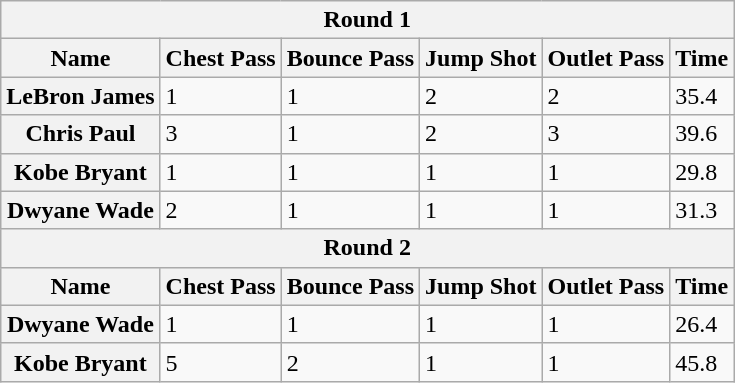<table class="wikitable">
<tr>
<th style="text-align:center" Colspan=6>Round 1</th>
</tr>
<tr style="vertical-align:center">
<th>Name</th>
<th>Chest Pass</th>
<th>Bounce Pass</th>
<th>Jump Shot</th>
<th>Outlet Pass</th>
<th>Time</th>
</tr>
<tr>
<th>LeBron James</th>
<td>1</td>
<td>1</td>
<td>2</td>
<td>2</td>
<td>35.4</td>
</tr>
<tr>
<th>Chris Paul</th>
<td>3</td>
<td>1</td>
<td>2</td>
<td>3</td>
<td>39.6</td>
</tr>
<tr>
<th><strong>Kobe Bryant</strong></th>
<td>1</td>
<td>1</td>
<td>1</td>
<td>1</td>
<td>29.8</td>
</tr>
<tr>
<th><strong>Dwyane Wade</strong></th>
<td>2</td>
<td>1</td>
<td>1</td>
<td>1</td>
<td>31.3</td>
</tr>
<tr>
<th style="text-align:center" Colspan=6>Round 2</th>
</tr>
<tr style="vertical-align:center">
<th>Name</th>
<th>Chest Pass</th>
<th>Bounce Pass</th>
<th>Jump Shot</th>
<th>Outlet Pass</th>
<th>Time</th>
</tr>
<tr>
<th><strong>Dwyane Wade</strong></th>
<td>1</td>
<td>1</td>
<td>1</td>
<td>1</td>
<td>26.4</td>
</tr>
<tr>
<th>Kobe Bryant</th>
<td>5</td>
<td>2</td>
<td>1</td>
<td>1</td>
<td>45.8</td>
</tr>
</table>
